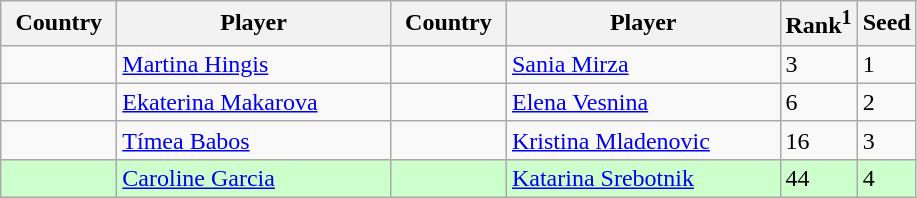<table class="sortable wikitable">
<tr>
<th width="70">Country</th>
<th width="175">Player</th>
<th width="70">Country</th>
<th width="175">Player</th>
<th>Rank<sup>1</sup></th>
<th>Seed</th>
</tr>
<tr>
<td></td>
<td><a href='#'>Martina Hingis</a></td>
<td></td>
<td><a href='#'>Sania Mirza</a></td>
<td>3</td>
<td>1</td>
</tr>
<tr>
<td></td>
<td><a href='#'>Ekaterina Makarova</a></td>
<td></td>
<td><a href='#'>Elena Vesnina</a></td>
<td>6</td>
<td>2</td>
</tr>
<tr>
<td></td>
<td><a href='#'>Tímea Babos</a></td>
<td></td>
<td><a href='#'>Kristina Mladenovic</a></td>
<td>16</td>
<td>3</td>
</tr>
<tr style="background:#cfc;">
<td></td>
<td><a href='#'>Caroline Garcia</a></td>
<td></td>
<td><a href='#'>Katarina Srebotnik</a></td>
<td>44</td>
<td>4</td>
</tr>
</table>
